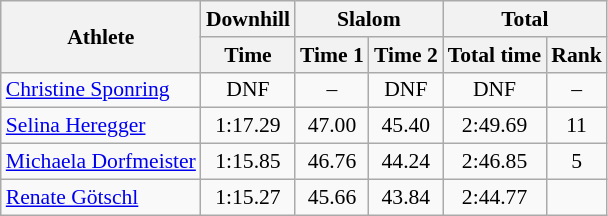<table class="wikitable" style="font-size:90%">
<tr>
<th rowspan="2">Athlete</th>
<th>Downhill</th>
<th colspan="2">Slalom</th>
<th colspan="2">Total</th>
</tr>
<tr>
<th>Time</th>
<th>Time 1</th>
<th>Time 2</th>
<th>Total time</th>
<th>Rank</th>
</tr>
<tr>
<td><a href='#'>Christine Sponring</a></td>
<td align="center">DNF</td>
<td align="center">–</td>
<td align="center">DNF</td>
<td align="center">DNF</td>
<td align="center">–</td>
</tr>
<tr>
<td><a href='#'>Selina Heregger</a></td>
<td align="center">1:17.29</td>
<td align="center">47.00</td>
<td align="center">45.40</td>
<td align="center">2:49.69</td>
<td align="center">11</td>
</tr>
<tr>
<td><a href='#'>Michaela Dorfmeister</a></td>
<td align="center">1:15.85</td>
<td align="center">46.76</td>
<td align="center">44.24</td>
<td align="center">2:46.85</td>
<td align="center">5</td>
</tr>
<tr>
<td><a href='#'>Renate Götschl</a></td>
<td align="center">1:15.27</td>
<td align="center">45.66</td>
<td align="center">43.84</td>
<td align="center">2:44.77</td>
<td align="center"></td>
</tr>
</table>
